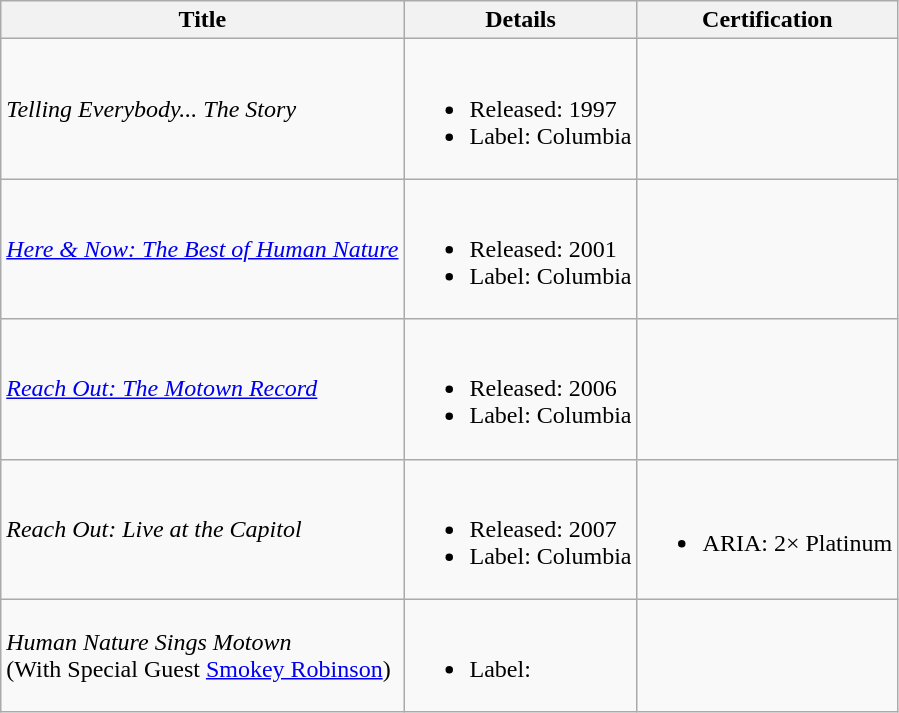<table class="wikitable">
<tr>
<th>Title</th>
<th>Details</th>
<th>Certification</th>
</tr>
<tr>
<td scope="row"><em>Telling Everybody... The Story</em></td>
<td><br><ul><li>Released: 1997</li><li>Label: Columbia</li></ul></td>
<td></td>
</tr>
<tr>
<td scope="row"><em><a href='#'>Here & Now: The Best of Human Nature</a></em></td>
<td><br><ul><li>Released: 2001</li><li>Label: Columbia</li></ul></td>
<td></td>
</tr>
<tr>
<td scope="row"><em><a href='#'>Reach Out: The Motown Record</a></em></td>
<td><br><ul><li>Released: 2006</li><li>Label: Columbia</li></ul></td>
<td></td>
</tr>
<tr>
<td scope="row"><em>Reach Out: Live at the Capitol</em></td>
<td><br><ul><li>Released: 2007</li><li>Label: Columbia</li></ul></td>
<td><br><ul><li>ARIA: 2× Platinum</li></ul></td>
</tr>
<tr>
<td scope="row"><em>Human Nature Sings Motown</em> <br> (With Special Guest <a href='#'>Smokey Robinson</a>)</td>
<td><br><ul><li>Label:</li></ul></td>
<td></td>
</tr>
</table>
